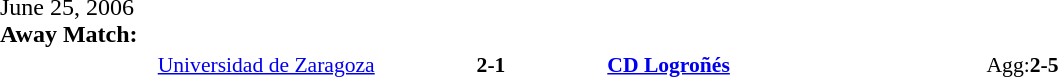<table width=100% cellspacing=1>
<tr>
<th width=20%></th>
<th width=12%></th>
<th width=20%></th>
<th></th>
</tr>
<tr>
<td>June 25, 2006<br><strong>Away Match:</strong></td>
</tr>
<tr style=font-size:90%>
<td align=right><a href='#'>Universidad de Zaragoza</a></td>
<td align=center><strong>2-1</strong></td>
<td><strong><a href='#'>CD Logroñés</a></strong></td>
<td>Agg:<strong>2-5</strong></td>
</tr>
</table>
